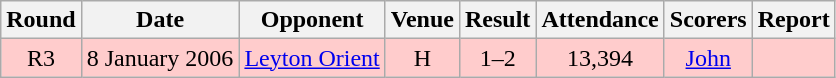<table class="wikitable" style="font-size:100%; text-align:center">
<tr>
<th>Round</th>
<th>Date</th>
<th>Opponent</th>
<th>Venue</th>
<th>Result</th>
<th>Attendance</th>
<th>Scorers</th>
<th>Report</th>
</tr>
<tr style="background: #FFCCCC;">
<td>R3</td>
<td>8 January 2006</td>
<td><a href='#'>Leyton Orient</a></td>
<td>H</td>
<td>1–2</td>
<td>13,394</td>
<td><a href='#'>John</a></td>
<td></td>
</tr>
</table>
